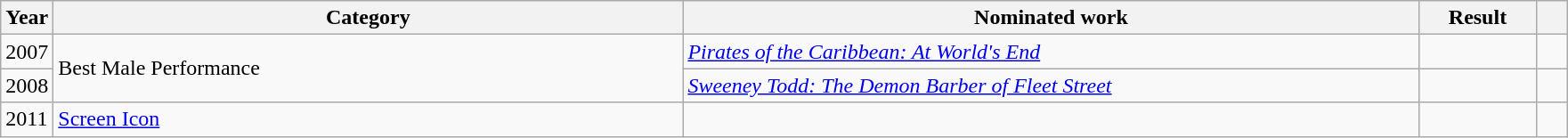<table class=wikitable>
<tr>
<th scope="col" style="width:1em;">Year</th>
<th scope="col" style="width:29em;">Category</th>
<th scope="col" style="width:34em;">Nominated work</th>
<th scope="col" style="width:5em;">Result</th>
<th scope="col" style="width:1em;"></th>
</tr>
<tr>
<td>2007</td>
<td rowspan="2">Best Male Performance</td>
<td><em><a href='#'>Pirates of the Caribbean: At World's End</a></em></td>
<td></td>
<td></td>
</tr>
<tr>
<td>2008</td>
<td><em><a href='#'>Sweeney Todd: The Demon Barber of Fleet Street</a></em></td>
<td></td>
<td></td>
</tr>
<tr>
<td>2011</td>
<td><a href='#'>Screen Icon</a></td>
<td></td>
<td></td>
<td></td>
</tr>
</table>
